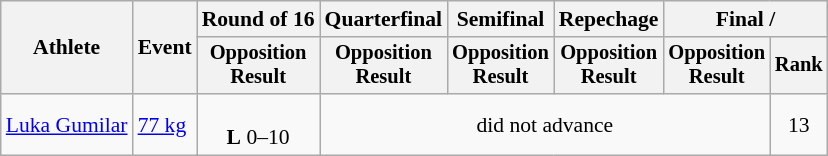<table class="wikitable" style="font-size:90%">
<tr>
<th rowspan="2">Athlete</th>
<th rowspan="2">Event</th>
<th>Round of 16</th>
<th>Quarterfinal</th>
<th>Semifinal</th>
<th>Repechage</th>
<th colspan=2>Final / </th>
</tr>
<tr style="font-size: 95%">
<th>Opposition<br>Result</th>
<th>Opposition<br>Result</th>
<th>Opposition<br>Result</th>
<th>Opposition<br>Result</th>
<th>Opposition<br>Result</th>
<th>Rank</th>
</tr>
<tr align=center>
<td align=left><a href='#'>Luka Gumilar</a></td>
<td align=left><a href='#'>77 kg</a></td>
<td><br><strong>L</strong> 0–10</td>
<td colspan="4">did not advance</td>
<td>13</td>
</tr>
</table>
